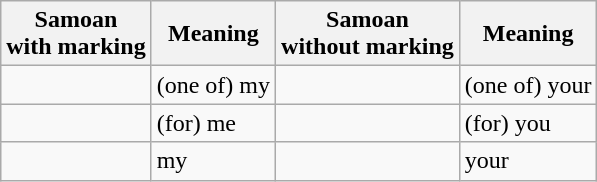<table class="wikitable sortable" href="phonology">
<tr>
<th href="Samoic languages">Samoan<br>with marking</th>
<th href="Polynesian languages">Meaning</th>
<th href="cognate">Samoan<br>without marking</th>
<th href="aliʻi">Meaning</th>
</tr>
<tr>
<td href="Samoa 'ava ceremony"></td>
<td>(one of) my</td>
<td href="atua"></td>
<td>(one of) your</td>
</tr>
<tr href="tapu (Polynesian culture)">
<td href="Polynesian mythology"></td>
<td>(for) me</td>
<td href="Polynesian languages#History of classification"></td>
<td href="Tokelauan language">(for) you</td>
</tr>
<tr href="Eastern Polynesian languages">
<td href="Rapa Nui language"></td>
<td href="Māori language">my</td>
<td href="Tahitian language"></td>
<td href="Hawaiian language">your</td>
</tr>
</table>
